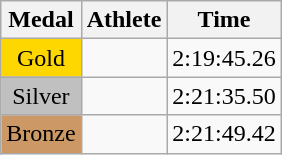<table class="wikitable">
<tr>
<th>Medal</th>
<th>Athlete</th>
<th>Time</th>
</tr>
<tr>
<td style="text-align:center;background-color:gold;">Gold</td>
<td></td>
<td>2:19:45.26</td>
</tr>
<tr>
<td style="text-align:center;background-color:silver;">Silver</td>
<td></td>
<td>2:21:35.50</td>
</tr>
<tr>
<td style="text-align:center;background-color:#CC9966;">Bronze</td>
<td></td>
<td>2:21:49.42</td>
</tr>
</table>
